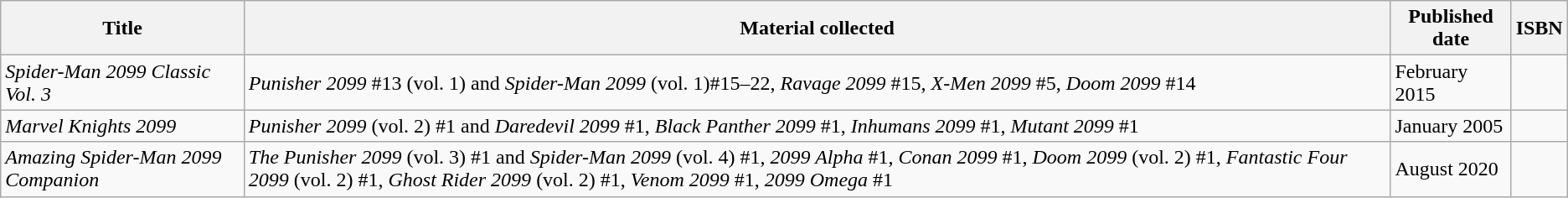<table class="wikitable">
<tr>
<th>Title</th>
<th>Material collected</th>
<th>Published date</th>
<th>ISBN</th>
</tr>
<tr>
<td><em>Spider-Man 2099 Classic Vol. 3</em></td>
<td><em>Punisher 2099</em> #13 (vol. 1) and <em>Spider-Man 2099</em> (vol. 1)#15–22, <em>Ravage 2099</em> #15, <em>X-Men 2099</em> #5, <em>Doom 2099</em> #14</td>
<td>February 2015</td>
<td></td>
</tr>
<tr>
<td><em>Marvel Knights 2099</em></td>
<td><em>Punisher 2099</em> (vol. 2) #1 and <em>Daredevil 2099</em> #1, <em>Black Panther 2099</em> #1, <em>Inhumans 2099</em> #1, <em>Mutant 2099</em> #1</td>
<td>January 2005</td>
<td></td>
</tr>
<tr>
<td><em>Amazing Spider-Man 2099 Companion</em></td>
<td><em>The Punisher 2099</em> (vol. 3) #1 and <em>Spider-Man 2099</em> (vol. 4) #1, <em>2099 Alpha</em> #1, <em>Conan 2099</em> #1, <em>Doom 2099</em> (vol. 2) #1, <em>Fantastic Four 2099</em> (vol. 2) #1, <em>Ghost Rider 2099</em> (vol. 2) #1, <em>Venom 2099</em> #1, <em>2099 Omega</em> #1</td>
<td>August 2020</td>
<td></td>
</tr>
</table>
